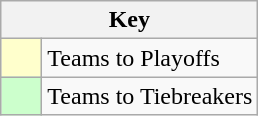<table class="wikitable" style="text-align: center;">
<tr>
<th colspan=2>Key</th>
</tr>
<tr>
<td style="background:#ffffcc; width:20px;"></td>
<td align=left>Teams to Playoffs</td>
</tr>
<tr>
<td style="background:#ccffcc; width:20px;"></td>
<td align=left>Teams to Tiebreakers</td>
</tr>
</table>
